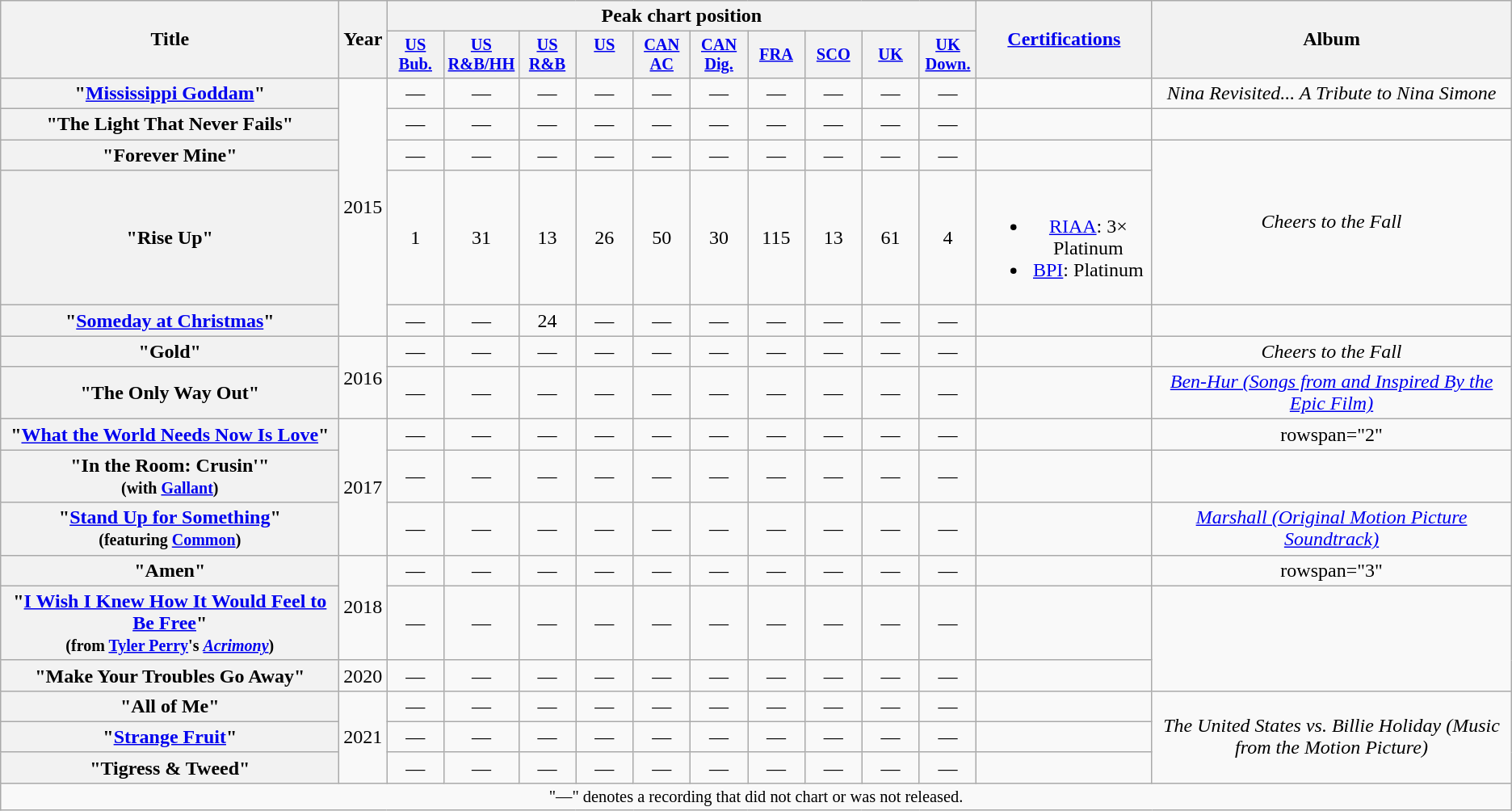<table class="wikitable plainrowheaders" style="text-align:center;">
<tr>
<th scope="col" rowspan="2" style="width:17em;">Title</th>
<th scope="col" rowspan="2" style="width:1em;">Year</th>
<th scope="col" colspan="10">Peak chart position</th>
<th scope="col" rowspan="2"><a href='#'>Certifications</a></th>
<th scope="col" rowspan="2">Album</th>
</tr>
<tr>
<th scope="col" style="width:3em;font-size:85%;"><a href='#'>US<br>Bub.</a><br></th>
<th scope="col" style="width:3em;font-size:85%;"><a href='#'>US<br>R&B/HH</a><br></th>
<th scope="col" style="width:3em;font-size:85%;"><a href='#'>US<br>R&B</a><br></th>
<th scope="col" style="width:3em;font-size:85%;"><a href='#'>US<br></a><br></th>
<th scope="col" style="width:3em;font-size:85%;"><a href='#'>CAN<br>AC</a><br></th>
<th scope="col" style="width:3em;font-size:85%;"><a href='#'>CAN<br>Dig.</a><br></th>
<th scope="col" style="width:3em;font-size:85%;"><a href='#'>FRA</a><br></th>
<th scope="col" style="width:3em;font-size:85%;"><a href='#'>SCO</a></th>
<th scope="col" style="width:3em;font-size:85%;"><a href='#'>UK</a><br></th>
<th scope="col" style="width:3em;font-size:85%;"><a href='#'>UK Down.</a><br></th>
</tr>
<tr>
<th scope="row">"<a href='#'>Mississippi Goddam</a>"</th>
<td rowspan="5">2015</td>
<td>—</td>
<td>—</td>
<td>—</td>
<td>—</td>
<td>—</td>
<td>—</td>
<td>—</td>
<td>—</td>
<td>—</td>
<td>—</td>
<td></td>
<td><em>Nina Revisited... A Tribute to Nina Simone</em></td>
</tr>
<tr>
<th scope="row">"The Light That Never Fails"</th>
<td>—</td>
<td>—</td>
<td>—</td>
<td>—</td>
<td>—</td>
<td>—</td>
<td>—</td>
<td>—</td>
<td>—</td>
<td>—</td>
<td></td>
<td></td>
</tr>
<tr>
<th scope="row">"Forever Mine"</th>
<td>—</td>
<td>—</td>
<td>—</td>
<td>—</td>
<td>—</td>
<td>—</td>
<td>—</td>
<td>—</td>
<td>—</td>
<td>—</td>
<td></td>
<td rowspan="2"><em>Cheers to the Fall</em></td>
</tr>
<tr>
<th scope="row">"Rise Up"</th>
<td>1</td>
<td>31</td>
<td>13</td>
<td>26</td>
<td>50</td>
<td>30</td>
<td>115</td>
<td>13</td>
<td>61</td>
<td>4</td>
<td><br><ul><li><a href='#'>RIAA</a>: 3× Platinum</li><li><a href='#'>BPI</a>: Platinum</li></ul></td>
</tr>
<tr>
<th scope="row">"<a href='#'>Someday at Christmas</a>"<br></th>
<td>—</td>
<td>—</td>
<td>24</td>
<td>—</td>
<td>—</td>
<td>—</td>
<td>—</td>
<td>—</td>
<td>—</td>
<td>—</td>
<td></td>
<td></td>
</tr>
<tr>
<th scope="row">"Gold"</th>
<td rowspan="2">2016</td>
<td>—</td>
<td>—</td>
<td>—</td>
<td>—</td>
<td>—</td>
<td>—</td>
<td>—</td>
<td>—</td>
<td>—</td>
<td>—</td>
<td></td>
<td><em>Cheers to the Fall</em></td>
</tr>
<tr>
<th scope="row">"The Only Way Out"</th>
<td>—</td>
<td>—</td>
<td>—</td>
<td>—</td>
<td>—</td>
<td>—</td>
<td>—</td>
<td>—</td>
<td>—</td>
<td>—</td>
<td></td>
<td><em><a href='#'>Ben-Hur (Songs from and Inspired By the Epic Film)</a></em></td>
</tr>
<tr>
<th scope="row">"<a href='#'>What the World Needs Now Is Love</a>"</th>
<td rowspan="3">2017</td>
<td>—</td>
<td>—</td>
<td>—</td>
<td>—</td>
<td>—</td>
<td>—</td>
<td>—</td>
<td>—</td>
<td>—</td>
<td>—</td>
<td></td>
<td>rowspan="2" </td>
</tr>
<tr>
<th scope="row">"In the Room: Crusin'"<br><small>(with <a href='#'>Gallant</a>)</small></th>
<td>—</td>
<td>—</td>
<td>—</td>
<td>—</td>
<td>—</td>
<td>—</td>
<td>—</td>
<td>—</td>
<td>—</td>
<td>—</td>
<td></td>
</tr>
<tr>
<th scope="row">"<a href='#'>Stand Up for Something</a>"<br><small>(featuring <a href='#'>Common</a>)</small></th>
<td>—</td>
<td>—</td>
<td>—</td>
<td>—</td>
<td>—</td>
<td>—</td>
<td>—</td>
<td>—</td>
<td>—</td>
<td>—</td>
<td></td>
<td><em><a href='#'>Marshall (Original Motion Picture Soundtrack)</a></em></td>
</tr>
<tr>
<th scope="row">"Amen"</th>
<td rowspan="2">2018</td>
<td>—</td>
<td>—</td>
<td>—</td>
<td>—</td>
<td>—</td>
<td>—</td>
<td>—</td>
<td>—</td>
<td>—</td>
<td>—</td>
<td></td>
<td>rowspan="3" </td>
</tr>
<tr>
<th scope="row">"<a href='#'>I Wish I Knew How It Would Feel to Be Free</a>"<br><small>(from <a href='#'>Tyler Perry</a>'s <em><a href='#'>Acrimony</a></em>)</small></th>
<td>—</td>
<td>—</td>
<td>—</td>
<td>—</td>
<td>—</td>
<td>—</td>
<td>—</td>
<td>—</td>
<td>—</td>
<td>—</td>
<td></td>
</tr>
<tr>
<th scope="row">"Make Your Troubles Go Away"</th>
<td>2020</td>
<td>—</td>
<td>—</td>
<td>—</td>
<td>—</td>
<td>—</td>
<td>—</td>
<td>—</td>
<td>—</td>
<td>—</td>
<td>—</td>
<td></td>
</tr>
<tr>
<th scope="row">"All of Me"</th>
<td rowspan="3">2021</td>
<td>—</td>
<td>—</td>
<td>—</td>
<td>—</td>
<td>—</td>
<td>—</td>
<td>—</td>
<td>—</td>
<td>—</td>
<td>—</td>
<td></td>
<td rowspan="3"><em>The United States vs. Billie Holiday (Music from the Motion Picture)</em></td>
</tr>
<tr>
<th scope="row">"<a href='#'>Strange Fruit</a>"</th>
<td>—</td>
<td>—</td>
<td>—</td>
<td>—</td>
<td>—</td>
<td>—</td>
<td>—</td>
<td>—</td>
<td>—</td>
<td>—</td>
<td></td>
</tr>
<tr>
<th scope="row">"Tigress & Tweed"</th>
<td>—</td>
<td>—</td>
<td>—</td>
<td>—</td>
<td>—</td>
<td>—</td>
<td>—</td>
<td>—</td>
<td>—</td>
<td>—</td>
<td></td>
</tr>
<tr>
<td style="font-size:85%;" colspan="14">"—" denotes a recording that did not chart or was not released.</td>
</tr>
</table>
